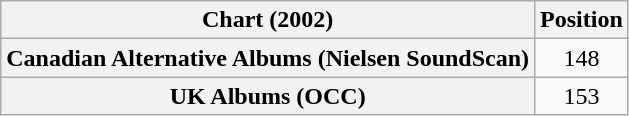<table class="wikitable plainrowheaders">
<tr>
<th scope="col">Chart (2002)</th>
<th scope="col">Position</th>
</tr>
<tr>
<th scope="row">Canadian Alternative Albums (Nielsen SoundScan)</th>
<td align=center>148</td>
</tr>
<tr>
<th scope="row">UK Albums (OCC)</th>
<td align=center>153</td>
</tr>
</table>
